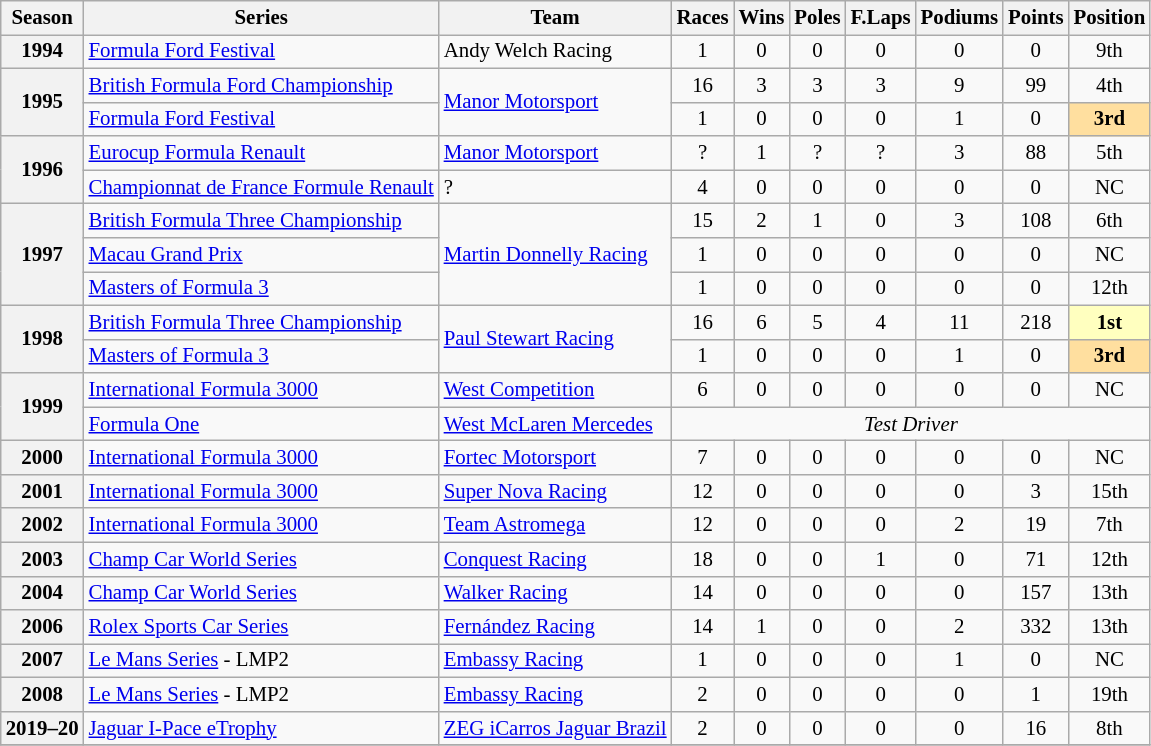<table class="wikitable" style="font-size: 87%; text-align:center">
<tr>
<th>Season</th>
<th>Series</th>
<th>Team</th>
<th>Races</th>
<th>Wins</th>
<th>Poles</th>
<th>F.Laps</th>
<th>Podiums</th>
<th>Points</th>
<th>Position</th>
</tr>
<tr>
<th>1994</th>
<td align=left><a href='#'>Formula Ford Festival</a></td>
<td align=left>Andy Welch Racing</td>
<td>1</td>
<td>0</td>
<td>0</td>
<td>0</td>
<td>0</td>
<td>0</td>
<td>9th</td>
</tr>
<tr>
<th rowspan=2>1995</th>
<td align=left><a href='#'>British Formula Ford Championship</a></td>
<td rowspan=2 align=left><a href='#'>Manor Motorsport</a></td>
<td>16</td>
<td>3</td>
<td>3</td>
<td>3</td>
<td>9</td>
<td>99</td>
<td>4th</td>
</tr>
<tr>
<td align=left><a href='#'>Formula Ford Festival</a></td>
<td>1</td>
<td>0</td>
<td>0</td>
<td>0</td>
<td>1</td>
<td>0</td>
<td style="background:#FFDF9F;"><strong>3rd</strong></td>
</tr>
<tr>
<th rowspan=2>1996</th>
<td align=left><a href='#'>Eurocup Formula Renault</a></td>
<td align=left><a href='#'>Manor Motorsport</a></td>
<td>?</td>
<td>1</td>
<td>?</td>
<td>?</td>
<td>3</td>
<td>88</td>
<td>5th</td>
</tr>
<tr>
<td align=left><a href='#'>Championnat de France Formule Renault</a></td>
<td align=left>?</td>
<td>4</td>
<td>0</td>
<td>0</td>
<td>0</td>
<td>0</td>
<td>0</td>
<td>NC</td>
</tr>
<tr>
<th rowspan=3>1997</th>
<td align=left><a href='#'>British Formula Three Championship</a></td>
<td rowspan=3 align=left><a href='#'>Martin Donnelly Racing</a></td>
<td>15</td>
<td>2</td>
<td>1</td>
<td>0</td>
<td>3</td>
<td>108</td>
<td>6th</td>
</tr>
<tr>
<td align=left><a href='#'>Macau Grand Prix</a></td>
<td>1</td>
<td>0</td>
<td>0</td>
<td>0</td>
<td>0</td>
<td>0</td>
<td>NC</td>
</tr>
<tr>
<td align=left><a href='#'>Masters of Formula 3</a></td>
<td>1</td>
<td>0</td>
<td>0</td>
<td>0</td>
<td>0</td>
<td>0</td>
<td>12th</td>
</tr>
<tr>
<th rowspan=2>1998</th>
<td align=left><a href='#'>British Formula Three Championship</a></td>
<td rowspan=2 align=left><a href='#'>Paul Stewart Racing</a></td>
<td>16</td>
<td>6</td>
<td>5</td>
<td>4</td>
<td>11</td>
<td>218</td>
<td style="background:#FFFFBF"><strong>1st</strong></td>
</tr>
<tr>
<td align=left><a href='#'>Masters of Formula 3</a></td>
<td>1</td>
<td>0</td>
<td>0</td>
<td>0</td>
<td>1</td>
<td>0</td>
<td style="background:#FFDF9F;"><strong>3rd</strong></td>
</tr>
<tr>
<th rowspan=2>1999</th>
<td align=left><a href='#'>International Formula 3000</a></td>
<td align=left><a href='#'>West Competition</a></td>
<td>6</td>
<td>0</td>
<td>0</td>
<td>0</td>
<td>0</td>
<td>0</td>
<td>NC</td>
</tr>
<tr>
<td align=left><a href='#'>Formula One</a></td>
<td align=left><a href='#'>West McLaren Mercedes</a></td>
<td colspan=7><em>Test Driver</em></td>
</tr>
<tr>
<th>2000</th>
<td align=left><a href='#'>International Formula 3000</a></td>
<td align=left><a href='#'>Fortec Motorsport</a></td>
<td>7</td>
<td>0</td>
<td>0</td>
<td>0</td>
<td>0</td>
<td>0</td>
<td>NC</td>
</tr>
<tr>
<th>2001</th>
<td align=left><a href='#'>International Formula 3000</a></td>
<td align=left><a href='#'>Super Nova Racing</a></td>
<td>12</td>
<td>0</td>
<td>0</td>
<td>0</td>
<td>0</td>
<td>3</td>
<td>15th</td>
</tr>
<tr>
<th>2002</th>
<td align=left><a href='#'>International Formula 3000</a></td>
<td align=left><a href='#'>Team Astromega</a></td>
<td>12</td>
<td>0</td>
<td>0</td>
<td>0</td>
<td>2</td>
<td>19</td>
<td>7th</td>
</tr>
<tr>
<th>2003</th>
<td align=left><a href='#'>Champ Car World Series</a></td>
<td align=left><a href='#'>Conquest Racing</a></td>
<td>18</td>
<td>0</td>
<td>0</td>
<td>1</td>
<td>0</td>
<td>71</td>
<td>12th</td>
</tr>
<tr>
<th>2004</th>
<td align=left><a href='#'>Champ Car World Series</a></td>
<td align=left><a href='#'>Walker Racing</a></td>
<td>14</td>
<td>0</td>
<td>0</td>
<td>0</td>
<td>0</td>
<td>157</td>
<td>13th</td>
</tr>
<tr>
<th>2006</th>
<td align=left><a href='#'>Rolex Sports Car Series</a></td>
<td align=left><a href='#'>Fernández Racing</a></td>
<td>14</td>
<td>1</td>
<td>0</td>
<td>0</td>
<td>2</td>
<td>332</td>
<td>13th</td>
</tr>
<tr>
<th>2007</th>
<td align=left><a href='#'>Le Mans Series</a> - LMP2</td>
<td align=left><a href='#'>Embassy Racing</a></td>
<td>1</td>
<td>0</td>
<td>0</td>
<td>0</td>
<td>1</td>
<td>0</td>
<td>NC</td>
</tr>
<tr>
<th>2008</th>
<td align=left><a href='#'>Le Mans Series</a> - LMP2</td>
<td align=left><a href='#'>Embassy Racing</a></td>
<td>2</td>
<td>0</td>
<td>0</td>
<td>0</td>
<td>0</td>
<td>1</td>
<td>19th</td>
</tr>
<tr>
<th>2019–20</th>
<td align=left><a href='#'>Jaguar I-Pace eTrophy</a></td>
<td align=left><a href='#'>ZEG iCarros Jaguar Brazil</a></td>
<td>2</td>
<td>0</td>
<td>0</td>
<td>0</td>
<td>0</td>
<td>16</td>
<td>8th</td>
</tr>
<tr>
</tr>
</table>
